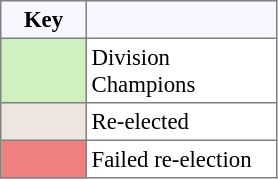<table bgcolor="#f7f8ff" cellpadding="3" cellspacing="0" border="1" style="font-size: 95%; border: gray solid 1px; border-collapse: collapse;text-align:center;">
<tr>
<th width=50>Key</th>
<th width=120></th>
</tr>
<tr>
<td style="background:#D0F0C0;" width="20"></td>
<td bgcolor="#ffffff" align="left">Division Champions</td>
</tr>
<tr>
<td style="background: #eee5de" width="20"></td>
<td bgcolor="#ffffff" align=left>Re-elected</td>
</tr>
<tr>
<td style="background: #F08080" width="20"></td>
<td bgcolor="#ffffff" align="left">Failed re-election</td>
</tr>
</table>
